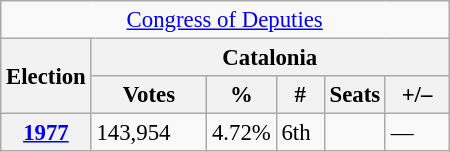<table class="wikitable" style="font-size:95%; text-align:left;">
<tr>
<td colspan="8" align="center"><a href='#'>Congress of Deputies</a></td>
</tr>
<tr>
<th rowspan="2">Election</th>
<th colspan="5">Catalonia</th>
</tr>
<tr>
<th width="70">Votes</th>
<th width="35">%</th>
<th width="25">#</th>
<th>Seats</th>
<th width="35">+/–</th>
</tr>
<tr>
<th><a href='#'>1977</a></th>
<td>143,954</td>
<td>4.72%</td>
<td>6th</td>
<td></td>
<td>—</td>
</tr>
</table>
